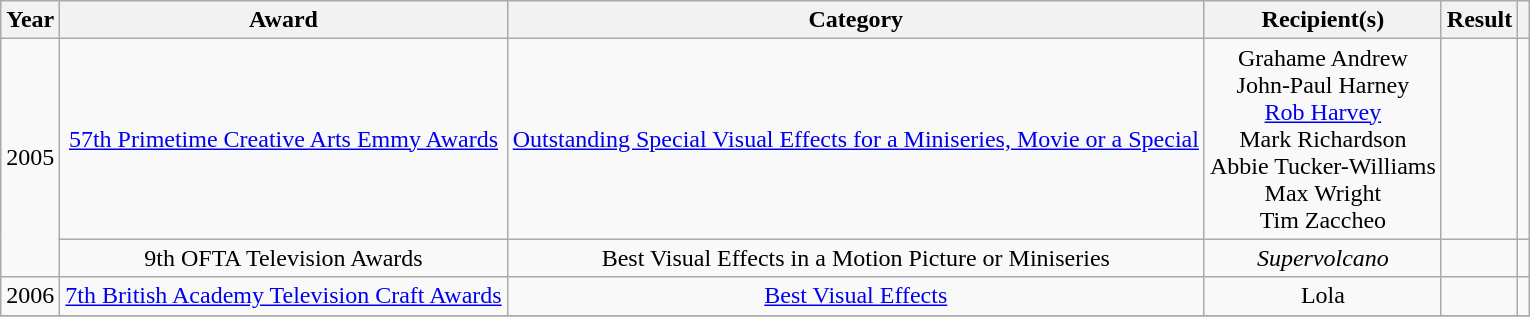<table class="wikitable plainrowheaders" style="text-align:center;">
<tr>
<th scope="col">Year</th>
<th scope="col">Award</th>
<th scope="col">Category</th>
<th scope="col">Recipient(s)</th>
<th scope="col">Result</th>
<th scope="col" class="unsortable"></th>
</tr>
<tr>
<td rowspan="2">2005</td>
<td><a href='#'>57th Primetime Creative Arts Emmy Awards</a></td>
<td><a href='#'>Outstanding Special Visual Effects for a Miniseries, Movie or a Special</a></td>
<td>Grahame Andrew <br> John-Paul Harney <br> <a href='#'>Rob Harvey</a> <br> Mark Richardson <br> Abbie Tucker-Williams <br> Max Wright <br> Tim Zaccheo</td>
<td></td>
<td></td>
</tr>
<tr>
<td>9th OFTA Television Awards</td>
<td>Best Visual Effects in a Motion Picture or Miniseries</td>
<td><em>Supervolcano</em></td>
<td></td>
<td></td>
</tr>
<tr>
<td>2006</td>
<td><a href='#'>7th British Academy Television Craft Awards</a></td>
<td><a href='#'>Best Visual Effects</a></td>
<td>Lola</td>
<td></td>
<td></td>
</tr>
<tr>
</tr>
</table>
